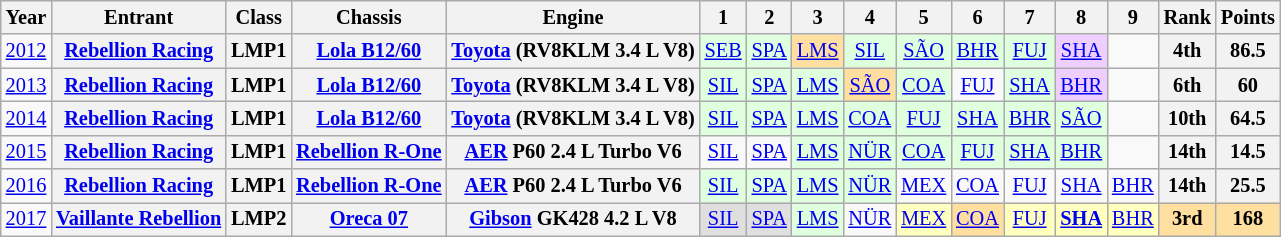<table class="wikitable" style="text-align:center; font-size:85%">
<tr>
<th>Year</th>
<th>Entrant</th>
<th>Class</th>
<th>Chassis</th>
<th>Engine</th>
<th>1</th>
<th>2</th>
<th>3</th>
<th>4</th>
<th>5</th>
<th>6</th>
<th>7</th>
<th>8</th>
<th>9</th>
<th>Rank</th>
<th>Points</th>
</tr>
<tr>
<td><a href='#'>2012</a></td>
<th nowrap><a href='#'>Rebellion Racing</a></th>
<th>LMP1</th>
<th nowrap><a href='#'>Lola B12/60</a></th>
<th nowrap><a href='#'>Toyota</a> (RV8KLM 3.4 L V8)</th>
<td style="background:#DFFFDF;"><a href='#'>SEB</a><br></td>
<td style="background:#DFFFDF;"><a href='#'>SPA</a><br></td>
<td style="background:#FFDF9F;"><a href='#'>LMS</a><br></td>
<td style="background:#DFFFDF;"><a href='#'>SIL</a><br></td>
<td style="background:#DFFFDF;"><a href='#'>SÃO</a><br></td>
<td style="background:#DFFFDF;"><a href='#'>BHR</a><br></td>
<td style="background:#DFFFDF;"><a href='#'>FUJ</a><br></td>
<td style="background:#EFCFFF;"><a href='#'>SHA</a><br></td>
<td></td>
<th>4th</th>
<th>86.5</th>
</tr>
<tr>
<td><a href='#'>2013</a></td>
<th nowrap><a href='#'>Rebellion Racing</a></th>
<th>LMP1</th>
<th nowrap><a href='#'>Lola B12/60</a></th>
<th nowrap><a href='#'>Toyota</a> (RV8KLM 3.4 L V8)</th>
<td style="background:#DFFFDF;"><a href='#'>SIL</a><br></td>
<td style="background:#DFFFDF;"><a href='#'>SPA</a><br></td>
<td style="background:#DFFFDF;"><a href='#'>LMS</a><br></td>
<td style="background:#FFDF9F;"><a href='#'>SÃO</a><br></td>
<td style="background:#DFFFDF;"><a href='#'>COA</a><br></td>
<td><a href='#'>FUJ</a></td>
<td style="background:#DFFFDF;"><a href='#'>SHA</a><br></td>
<td style="background:#EFCFFF;"><a href='#'>BHR</a><br></td>
<td></td>
<th>6th</th>
<th>60</th>
</tr>
<tr>
<td><a href='#'>2014</a></td>
<th nowrap><a href='#'>Rebellion Racing</a></th>
<th>LMP1</th>
<th nowrap><a href='#'>Lola B12/60</a></th>
<th nowrap><a href='#'>Toyota</a> (RV8KLM 3.4 L V8)</th>
<td style="background:#DFFFDF;"><a href='#'>SIL</a><br></td>
<td style="background:#DFFFDF;"><a href='#'>SPA</a><br></td>
<td style="background:#DFFFDF;"><a href='#'>LMS</a><br></td>
<td style="background:#DFFFDF;"><a href='#'>COA</a><br></td>
<td style="background:#DFFFDF;"><a href='#'>FUJ</a><br></td>
<td style="background:#DFFFDF;"><a href='#'>SHA</a><br></td>
<td style="background:#DFFFDF;"><a href='#'>BHR</a><br></td>
<td style="background:#DFFFDF;"><a href='#'>SÃO</a><br></td>
<td></td>
<th>10th</th>
<th>64.5</th>
</tr>
<tr>
<td><a href='#'>2015</a></td>
<th nowrap><a href='#'>Rebellion Racing</a></th>
<th>LMP1</th>
<th nowrap><a href='#'>Rebellion R-One</a></th>
<th nowrap><a href='#'>AER</a> P60 2.4 L Turbo V6</th>
<td><a href='#'>SIL</a></td>
<td><a href='#'>SPA</a></td>
<td style="background:#DFFFDF;"><a href='#'>LMS</a><br></td>
<td style="background:#DFFFDF;"><a href='#'>NÜR</a><br></td>
<td style="background:#DFFFDF;"><a href='#'>COA</a><br></td>
<td style="background:#DFFFDF;"><a href='#'>FUJ</a><br></td>
<td style="background:#DFFFDF;"><a href='#'>SHA</a><br></td>
<td style="background:#DFFFDF;"><a href='#'>BHR</a><br></td>
<td></td>
<th>14th</th>
<th>14.5</th>
</tr>
<tr>
<td><a href='#'>2016</a></td>
<th nowrap><a href='#'>Rebellion Racing</a></th>
<th>LMP1</th>
<th nowrap><a href='#'>Rebellion R-One</a></th>
<th nowrap><a href='#'>AER</a> P60 2.4 L Turbo V6</th>
<td style="background:#DFFFDF;"><a href='#'>SIL</a><br></td>
<td style="background:#DFFFDF;"><a href='#'>SPA</a><br></td>
<td style="background:#DFFFDF;"><a href='#'>LMS</a><br></td>
<td style="background:#DFFFDF;"><a href='#'>NÜR</a><br></td>
<td><a href='#'>MEX</a></td>
<td><a href='#'>COA</a></td>
<td><a href='#'>FUJ</a></td>
<td><a href='#'>SHA</a></td>
<td><a href='#'>BHR</a></td>
<th>14th</th>
<th>25.5</th>
</tr>
<tr>
<td><a href='#'>2017</a></td>
<th nowrap><a href='#'>Vaillante Rebellion</a></th>
<th>LMP2</th>
<th nowrap><a href='#'>Oreca 07</a></th>
<th nowrap><a href='#'>Gibson</a> GK428 4.2 L V8</th>
<td style="background:#DFDFDF;"><a href='#'>SIL</a><br></td>
<td style="background:#DFDFDF;"><a href='#'>SPA</a><br></td>
<td style="background:#DFFFDF;"><a href='#'>LMS</a><br></td>
<td><a href='#'>NÜR</a></td>
<td style="background:#FFFFBF;"><a href='#'>MEX</a><br></td>
<td style="background:#FFDF9F;"><a href='#'>COA</a><br></td>
<td style="background:#FFFFBF;"><a href='#'>FUJ</a><br></td>
<td style="background:#FFFFBF;"><strong><a href='#'>SHA</a></strong><br></td>
<td style="background:#FFFFBF;"><a href='#'>BHR</a><br></td>
<th style="background:#FFDF9F;">3rd</th>
<th style="background:#FFDF9F;">168</th>
</tr>
</table>
